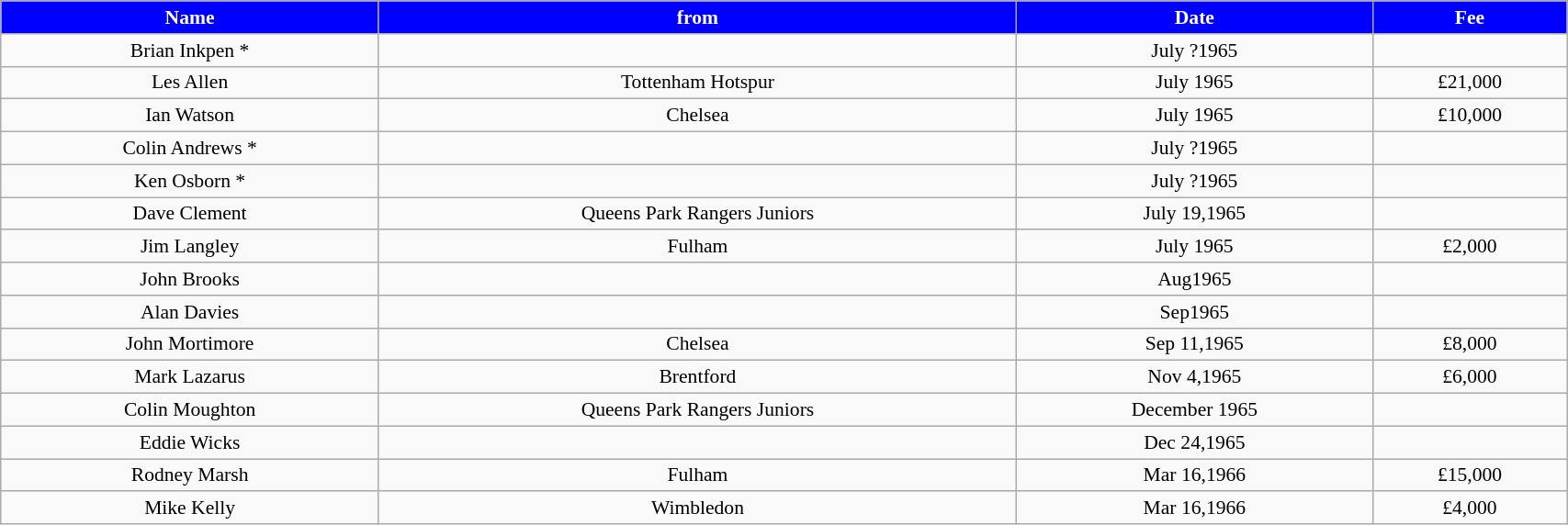<table class="wikitable" style="text-align:center; font-size:90%; width:90%;">
<tr>
<th style="background:#0000FF; color:#FFFFFF; text-align:center;"><strong>Name</strong></th>
<th style="background:#0000FF; color:#FFFFFF; text-align:center;">from</th>
<th style="background:#0000FF; color:#FFFFFF; text-align:center;">Date</th>
<th style="background:#0000FF; color:#FFFFFF; text-align:center;">Fee</th>
</tr>
<tr>
<td>Brian Inkpen *</td>
<td></td>
<td>July ?1965</td>
<td></td>
</tr>
<tr>
<td>Les Allen</td>
<td>Tottenham Hotspur</td>
<td>July 1965</td>
<td>£21,000</td>
</tr>
<tr>
<td>Ian Watson</td>
<td>Chelsea</td>
<td>July 1965</td>
<td>£10,000</td>
</tr>
<tr>
<td>Colin Andrews *</td>
<td></td>
<td>July ?1965</td>
<td></td>
</tr>
<tr>
<td>Ken Osborn *</td>
<td></td>
<td>July ?1965</td>
<td></td>
</tr>
<tr>
<td>Dave Clement</td>
<td>Queens Park Rangers Juniors</td>
<td>July 19,1965</td>
<td></td>
</tr>
<tr>
<td>Jim Langley</td>
<td>Fulham</td>
<td>July 1965</td>
<td>£2,000</td>
</tr>
<tr>
<td>John Brooks</td>
<td></td>
<td>Aug1965</td>
<td></td>
</tr>
<tr>
<td>Alan Davies</td>
<td></td>
<td>Sep1965</td>
<td></td>
</tr>
<tr>
<td>John Mortimore</td>
<td>Chelsea</td>
<td>Sep 11,1965</td>
<td>£8,000</td>
</tr>
<tr>
<td>Mark Lazarus</td>
<td>Brentford</td>
<td>Nov 4,1965</td>
<td>£6,000</td>
</tr>
<tr>
<td>Colin Moughton</td>
<td>Queens Park Rangers Juniors</td>
<td>December 1965</td>
<td></td>
</tr>
<tr>
<td>Eddie Wicks</td>
<td></td>
<td>Dec 24,1965</td>
<td></td>
</tr>
<tr>
<td>Rodney Marsh</td>
<td>Fulham</td>
<td>Mar 16,1966</td>
<td>£15,000</td>
</tr>
<tr>
<td>Mike Kelly</td>
<td>Wimbledon</td>
<td>Mar 16,1966</td>
<td>£4,000</td>
</tr>
</table>
